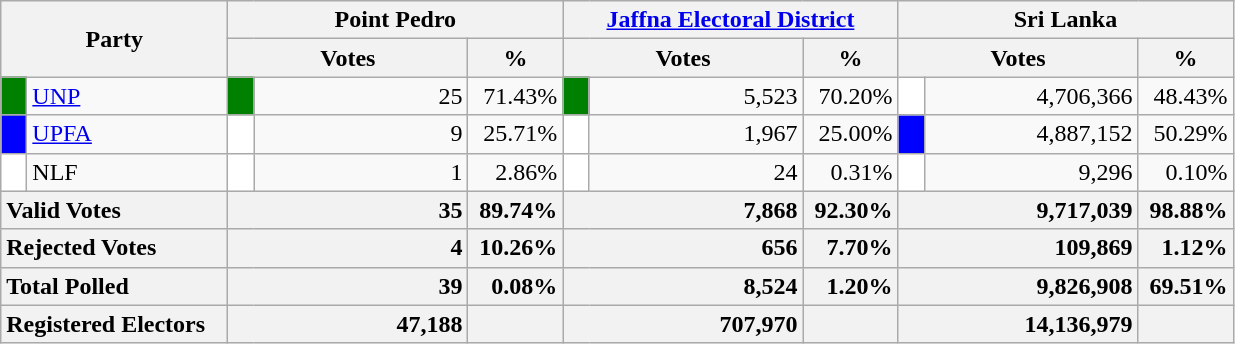<table class="wikitable">
<tr>
<th colspan="2" width="144px"rowspan="2">Party</th>
<th colspan="3" width="216px">Point Pedro</th>
<th colspan="3" width="216px"><a href='#'>Jaffna Electoral District</a></th>
<th colspan="3" width="216px">Sri Lanka</th>
</tr>
<tr>
<th colspan="2" width="144px">Votes</th>
<th>%</th>
<th colspan="2" width="144px">Votes</th>
<th>%</th>
<th colspan="2" width="144px">Votes</th>
<th>%</th>
</tr>
<tr>
<td style="background-color:green;" width="10px"></td>
<td style="text-align:left;"><a href='#'>UNP</a></td>
<td style="background-color:green;" width="10px"></td>
<td style="text-align:right;">25</td>
<td style="text-align:right;">71.43%</td>
<td style="background-color:green;" width="10px"></td>
<td style="text-align:right;">5,523</td>
<td style="text-align:right;">70.20%</td>
<td style="background-color:white;" width="10px"></td>
<td style="text-align:right;">4,706,366</td>
<td style="text-align:right;">48.43%</td>
</tr>
<tr>
<td style="background-color:blue;" width="10px"></td>
<td style="text-align:left;"><a href='#'>UPFA</a></td>
<td style="background-color:white;" width="10px"></td>
<td style="text-align:right;">9</td>
<td style="text-align:right;">25.71%</td>
<td style="background-color:white;" width="10px"></td>
<td style="text-align:right;">1,967</td>
<td style="text-align:right;">25.00%</td>
<td style="background-color:blue;" width="10px"></td>
<td style="text-align:right;">4,887,152</td>
<td style="text-align:right;">50.29%</td>
</tr>
<tr>
<td style="background-color:white;" width="10px"></td>
<td style="text-align:left;">NLF</td>
<td style="background-color:white;" width="10px"></td>
<td style="text-align:right;">1</td>
<td style="text-align:right;">2.86%</td>
<td style="background-color:white;" width="10px"></td>
<td style="text-align:right;">24</td>
<td style="text-align:right;">0.31%</td>
<td style="background-color:white;" width="10px"></td>
<td style="text-align:right;">9,296</td>
<td style="text-align:right;">0.10%</td>
</tr>
<tr>
<th colspan="2" width="144px"style="text-align:left;">Valid Votes</th>
<th style="text-align:right;"colspan="2" width="144px">35</th>
<th style="text-align:right;">89.74%</th>
<th style="text-align:right;"colspan="2" width="144px">7,868</th>
<th style="text-align:right;">92.30%</th>
<th style="text-align:right;"colspan="2" width="144px">9,717,039</th>
<th style="text-align:right;">98.88%</th>
</tr>
<tr>
<th colspan="2" width="144px"style="text-align:left;">Rejected Votes</th>
<th style="text-align:right;"colspan="2" width="144px">4</th>
<th style="text-align:right;">10.26%</th>
<th style="text-align:right;"colspan="2" width="144px">656</th>
<th style="text-align:right;">7.70%</th>
<th style="text-align:right;"colspan="2" width="144px">109,869</th>
<th style="text-align:right;">1.12%</th>
</tr>
<tr>
<th colspan="2" width="144px"style="text-align:left;">Total Polled</th>
<th style="text-align:right;"colspan="2" width="144px">39</th>
<th style="text-align:right;">0.08%</th>
<th style="text-align:right;"colspan="2" width="144px">8,524</th>
<th style="text-align:right;">1.20%</th>
<th style="text-align:right;"colspan="2" width="144px">9,826,908</th>
<th style="text-align:right;">69.51%</th>
</tr>
<tr>
<th colspan="2" width="144px"style="text-align:left;">Registered Electors</th>
<th style="text-align:right;"colspan="2" width="144px">47,188</th>
<th></th>
<th style="text-align:right;"colspan="2" width="144px">707,970</th>
<th></th>
<th style="text-align:right;"colspan="2" width="144px">14,136,979</th>
<th></th>
</tr>
</table>
